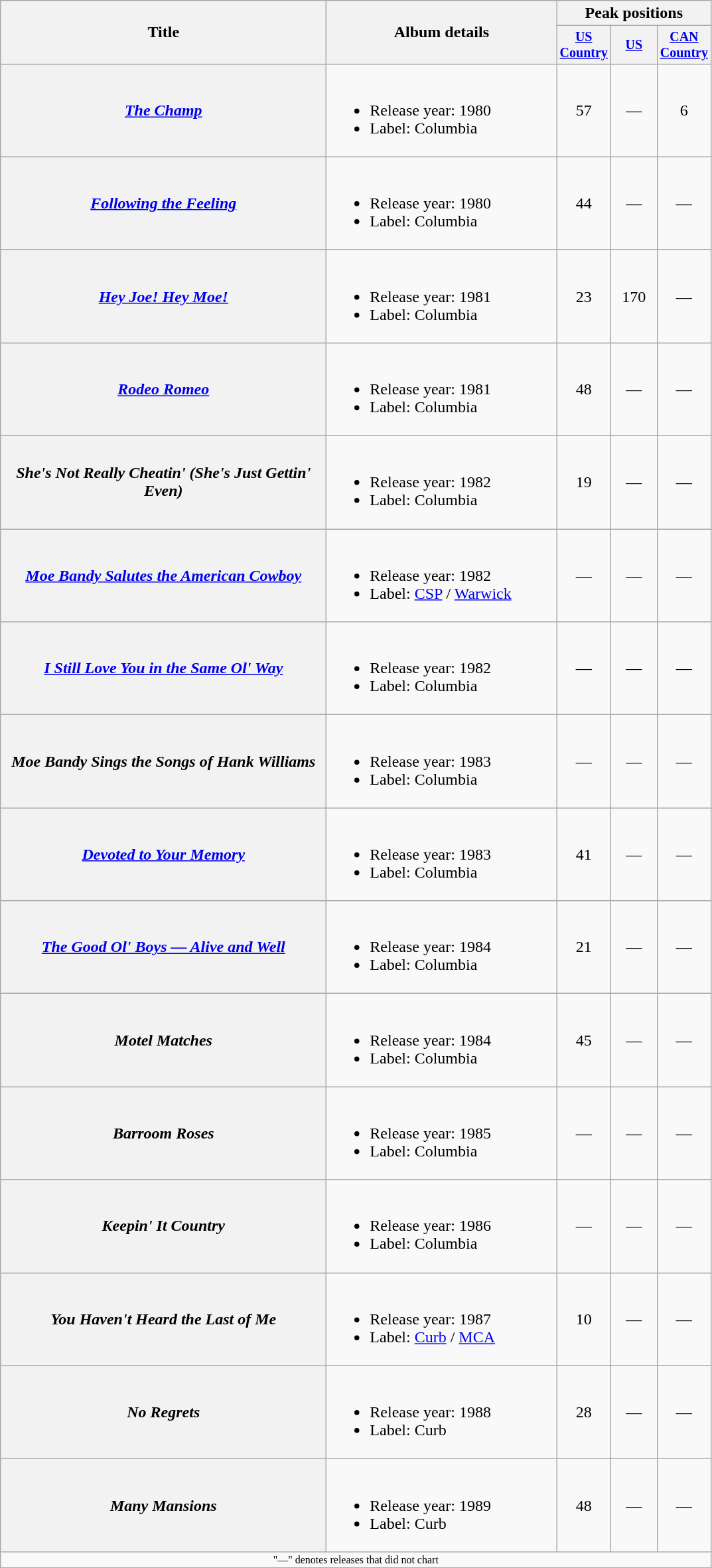<table class="wikitable plainrowheaders" style="text-align:center;">
<tr>
<th rowspan="2" style="width:20em;">Title</th>
<th rowspan="2" style="width:14em;">Album details</th>
<th colspan="3">Peak positions</th>
</tr>
<tr style="font-size:smaller;">
<th width="40"><a href='#'>US Country</a><br></th>
<th width="40"><a href='#'>US</a><br></th>
<th width="40"><a href='#'>CAN Country</a><br></th>
</tr>
<tr>
<th scope="row"><em><a href='#'>The Champ</a></em></th>
<td align="left"><br><ul><li>Release year: 1980</li><li>Label: Columbia</li></ul></td>
<td>57</td>
<td>—</td>
<td>6</td>
</tr>
<tr>
<th scope="row"><em><a href='#'>Following the Feeling</a></em></th>
<td align="left"><br><ul><li>Release year: 1980</li><li>Label: Columbia</li></ul></td>
<td>44</td>
<td>—</td>
<td>—</td>
</tr>
<tr>
<th scope="row"><em><a href='#'>Hey Joe! Hey Moe!</a></em><br></th>
<td align="left"><br><ul><li>Release year: 1981</li><li>Label: Columbia</li></ul></td>
<td>23</td>
<td>170</td>
<td>—</td>
</tr>
<tr>
<th scope="row"><em><a href='#'>Rodeo Romeo</a></em></th>
<td align="left"><br><ul><li>Release year: 1981</li><li>Label: Columbia</li></ul></td>
<td>48</td>
<td>—</td>
<td>—</td>
</tr>
<tr>
<th scope="row"><em>She's Not Really Cheatin' (She's Just Gettin' Even)</em></th>
<td align="left"><br><ul><li>Release year: 1982</li><li>Label: Columbia</li></ul></td>
<td>19</td>
<td>—</td>
<td>—</td>
</tr>
<tr>
<th scope="row"><em><a href='#'>Moe Bandy Salutes the American Cowboy</a></em></th>
<td align="left"><br><ul><li>Release year: 1982</li><li>Label: <a href='#'>CSP</a> / <a href='#'>Warwick</a></li></ul></td>
<td>—</td>
<td>—</td>
<td>—</td>
</tr>
<tr>
<th scope="row"><em><a href='#'>I Still Love You in the Same Ol' Way</a></em></th>
<td align="left"><br><ul><li>Release year: 1982</li><li>Label: Columbia</li></ul></td>
<td>—</td>
<td>—</td>
<td>—</td>
</tr>
<tr>
<th scope="row"><em>Moe Bandy Sings the Songs of Hank Williams</em></th>
<td align="left"><br><ul><li>Release year: 1983</li><li>Label: Columbia</li></ul></td>
<td>—</td>
<td>—</td>
<td>—</td>
</tr>
<tr>
<th scope="row"><em><a href='#'>Devoted to Your Memory</a></em></th>
<td align="left"><br><ul><li>Release year: 1983</li><li>Label: Columbia</li></ul></td>
<td>41</td>
<td>—</td>
<td>—</td>
</tr>
<tr>
<th scope="row"><em><a href='#'>The Good Ol' Boys — Alive and Well</a></em><br></th>
<td align="left"><br><ul><li>Release year: 1984</li><li>Label: Columbia</li></ul></td>
<td>21</td>
<td>—</td>
<td>—</td>
</tr>
<tr>
<th scope="row"><em>Motel Matches</em></th>
<td align="left"><br><ul><li>Release year: 1984</li><li>Label: Columbia</li></ul></td>
<td>45</td>
<td>—</td>
<td>—</td>
</tr>
<tr>
<th scope="row"><em>Barroom Roses</em></th>
<td align="left"><br><ul><li>Release year: 1985</li><li>Label: Columbia</li></ul></td>
<td>—</td>
<td>—</td>
<td>—</td>
</tr>
<tr>
<th scope="row"><em>Keepin' It Country</em></th>
<td align="left"><br><ul><li>Release year: 1986</li><li>Label: Columbia</li></ul></td>
<td>—</td>
<td>—</td>
<td>—</td>
</tr>
<tr>
<th scope="row"><em>You Haven't Heard the Last of Me</em></th>
<td align="left"><br><ul><li>Release year: 1987</li><li>Label: <a href='#'>Curb</a> / <a href='#'>MCA</a></li></ul></td>
<td>10</td>
<td>—</td>
<td>—</td>
</tr>
<tr>
<th scope="row"><em>No Regrets</em></th>
<td align="left"><br><ul><li>Release year: 1988</li><li>Label: Curb</li></ul></td>
<td>28</td>
<td>—</td>
<td>—</td>
</tr>
<tr>
<th scope="row"><em>Many Mansions</em></th>
<td align="left"><br><ul><li>Release year: 1989</li><li>Label: Curb</li></ul></td>
<td>48</td>
<td>—</td>
<td>—</td>
</tr>
<tr>
<td colspan="5" style="font-size:8pt">"—" denotes releases that did not chart</td>
</tr>
</table>
